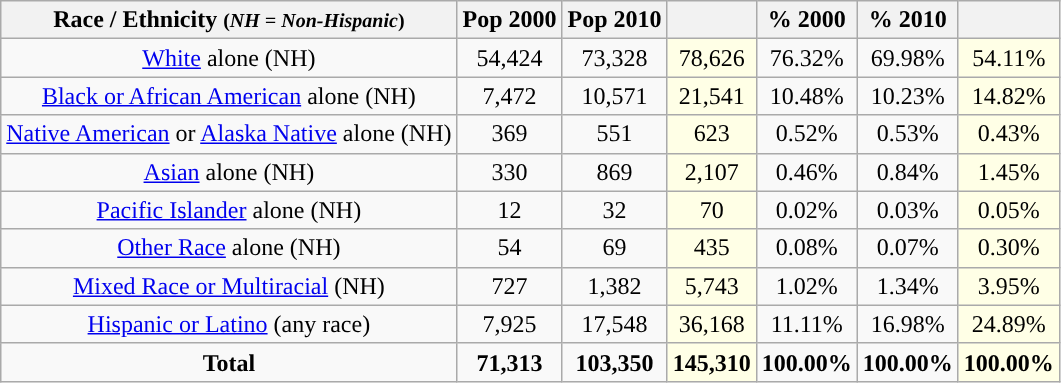<table class="wikitable" style="text-align:center;">
<tr>
<th>Race / Ethnicity <small>(<em>NH = Non-Hispanic</em>)</small></th>
<th>Pop 2000</th>
<th>Pop 2010</th>
<th></th>
<th>% 2000</th>
<th>% 2010</th>
<th></th>
</tr>
<tr>
<td><a href='#'>White</a> alone (NH)</td>
<td>54,424</td>
<td>73,328</td>
<td style='background: #ffffe6;'>78,626</td>
<td>76.32%</td>
<td>69.98%</td>
<td style='background: #ffffe6;'>54.11%</td>
</tr>
<tr>
<td><a href='#'>Black or African American</a> alone (NH)</td>
<td>7,472</td>
<td>10,571</td>
<td style='background: #ffffe6;'>21,541</td>
<td>10.48%</td>
<td>10.23%</td>
<td style='background: #ffffe6;'>14.82%</td>
</tr>
<tr>
<td><a href='#'>Native American</a> or <a href='#'>Alaska Native</a> alone (NH)</td>
<td>369</td>
<td>551</td>
<td style='background: #ffffe6;'>623</td>
<td>0.52%</td>
<td>0.53%</td>
<td style='background: #ffffe6;'>0.43%</td>
</tr>
<tr>
<td><a href='#'>Asian</a> alone (NH)</td>
<td>330</td>
<td>869</td>
<td style='background: #ffffe6;'>2,107</td>
<td>0.46%</td>
<td>0.84%</td>
<td style='background: #ffffe6;'>1.45%</td>
</tr>
<tr>
<td><a href='#'>Pacific Islander</a> alone (NH)</td>
<td>12</td>
<td>32</td>
<td style='background: #ffffe6;'>70</td>
<td>0.02%</td>
<td>0.03%</td>
<td style='background: #ffffe6;'>0.05%</td>
</tr>
<tr>
<td><a href='#'>Other Race</a>  alone (NH)</td>
<td>54</td>
<td>69</td>
<td style='background: #ffffe6;'>435</td>
<td>0.08%</td>
<td>0.07%</td>
<td style='background: #ffffe6;'>0.30%</td>
</tr>
<tr>
<td><a href='#'>Mixed Race or Multiracial</a> (NH)</td>
<td>727</td>
<td>1,382</td>
<td style='background: #ffffe6;'>5,743</td>
<td>1.02%</td>
<td>1.34%</td>
<td style='background: #ffffe6;'>3.95%</td>
</tr>
<tr>
<td><a href='#'>Hispanic or Latino</a> (any race)</td>
<td>7,925</td>
<td>17,548</td>
<td style='background: #ffffe6;'>36,168</td>
<td>11.11%</td>
<td>16.98%</td>
<td style='background: #ffffe6;'>24.89%</td>
</tr>
<tr>
<td><strong>Total</strong></td>
<td><strong>71,313</strong></td>
<td><strong>103,350</strong></td>
<td style='background: #ffffe6;'><strong>145,310</strong></td>
<td><strong>100.00%</strong></td>
<td><strong>100.00%</strong></td>
<td style='background: #ffffe6;'><strong>100.00%</strong></td>
</tr>
</table>
